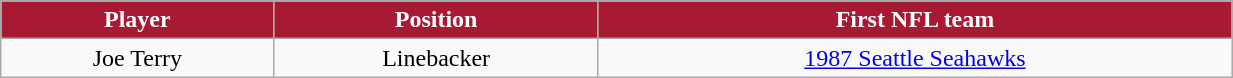<table class="wikitable" width="65%">
<tr align="center" style="background:#A81933;color:#FFFFFF;">
<td><strong>Player</strong></td>
<td><strong>Position</strong></td>
<td><strong>First NFL team</strong></td>
</tr>
<tr align="center" bgcolor="">
<td>Joe Terry</td>
<td>Linebacker</td>
<td><a href='#'>1987 Seattle Seahawks</a></td>
</tr>
</table>
